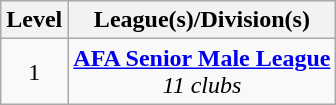<table class="wikitable" style="text-align: center;">
<tr>
<th>Level</th>
<th colspan="12">League(s)/Division(s)</th>
</tr>
<tr>
<td>1</td>
<td colspan="12"><strong><a href='#'>AFA Senior Male League</a></strong><br><em>11 clubs</em></td>
</tr>
</table>
